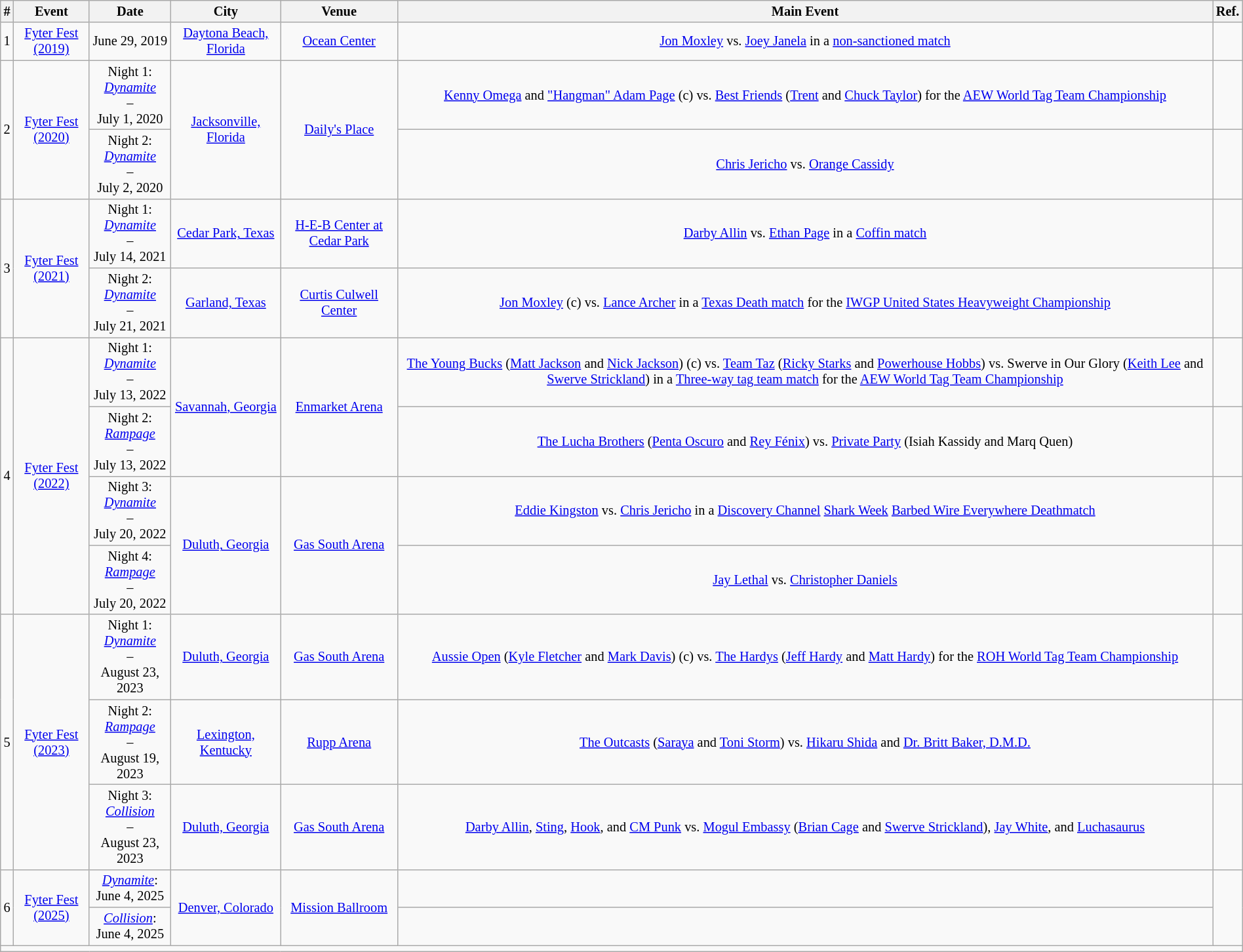<table class="sortable wikitable succession-box" style="font-size:85%; text-align:center;" width="100%">
<tr>
<th>#</th>
<th>Event</th>
<th>Date</th>
<th>City</th>
<th>Venue</th>
<th>Main Event</th>
<th>Ref.</th>
</tr>
<tr>
<td>1</td>
<td><a href='#'>Fyter Fest (2019)</a></td>
<td>June 29, 2019</td>
<td><a href='#'>Daytona Beach, Florida</a></td>
<td><a href='#'>Ocean Center</a></td>
<td><a href='#'>Jon Moxley</a> vs. <a href='#'>Joey Janela</a> in a <a href='#'>non-sanctioned match</a></td>
<td></td>
</tr>
<tr>
<td rowspan="2">2</td>
<td rowspan="2"><a href='#'>Fyter Fest (2020)</a></td>
<td>Night 1:<br><em><a href='#'>Dynamite</a></em><br>–<br>July 1, 2020</td>
<td rowspan=2><a href='#'>Jacksonville, Florida</a></td>
<td rowspan=2><a href='#'>Daily's Place</a></td>
<td><a href='#'>Kenny Omega</a> and <a href='#'>"Hangman" Adam Page</a> (c) vs. <a href='#'>Best Friends</a> (<a href='#'>Trent</a> and <a href='#'>Chuck Taylor</a>) for the <a href='#'>AEW World Tag Team Championship</a></td>
<td></td>
</tr>
<tr>
<td>Night 2:<br><em><a href='#'>Dynamite</a></em><br>–<br>July 2, 2020<br></td>
<td><a href='#'>Chris Jericho</a> vs. <a href='#'>Orange Cassidy</a></td>
<td></td>
</tr>
<tr>
<td rowspan="2">3</td>
<td rowspan="2"><a href='#'>Fyter Fest (2021)</a></td>
<td>Night 1:<br><em><a href='#'>Dynamite</a></em><br>–<br>July 14, 2021</td>
<td><a href='#'>Cedar Park, Texas</a></td>
<td><a href='#'>H-E-B Center at Cedar Park</a></td>
<td><a href='#'>Darby Allin</a> vs. <a href='#'>Ethan Page</a> in a <a href='#'>Coffin match</a></td>
<td></td>
</tr>
<tr>
<td>Night 2:<br><em><a href='#'>Dynamite</a></em><br>–<br>July 21, 2021</td>
<td><a href='#'>Garland, Texas</a></td>
<td><a href='#'>Curtis Culwell Center</a></td>
<td><a href='#'>Jon Moxley</a> (c) vs. <a href='#'>Lance Archer</a> in a <a href='#'>Texas Death match</a> for the <a href='#'>IWGP United States Heavyweight Championship</a></td>
<td></td>
</tr>
<tr>
<td rowspan="4">4</td>
<td rowspan="4"><a href='#'>Fyter Fest (2022)</a></td>
<td>Night 1:<br><em><a href='#'>Dynamite</a></em><br>–<br>July 13, 2022</td>
<td rowspan="2"><a href='#'>Savannah, Georgia</a></td>
<td rowspan="2"><a href='#'>Enmarket Arena</a></td>
<td><a href='#'>The Young Bucks</a> (<a href='#'>Matt Jackson</a> and <a href='#'>Nick Jackson</a>) (c) vs. <a href='#'>Team Taz</a> (<a href='#'>Ricky Starks</a> and <a href='#'>Powerhouse Hobbs</a>) vs. Swerve in Our Glory (<a href='#'>Keith Lee</a> and <a href='#'>Swerve Strickland</a>) in a <a href='#'>Three-way tag team match</a> for the <a href='#'>AEW World Tag Team Championship</a></td>
<td></td>
</tr>
<tr>
<td>Night 2:<br><em><a href='#'>Rampage</a></em><br>–<br>July 13, 2022<br></td>
<td><a href='#'>The Lucha Brothers</a> (<a href='#'>Penta Oscuro</a> and <a href='#'>Rey Fénix</a>) vs. <a href='#'>Private Party</a> (Isiah Kassidy and Marq Quen)</td>
<td></td>
</tr>
<tr>
<td>Night 3:<br><em><a href='#'>Dynamite</a></em><br>–<br>July 20, 2022</td>
<td rowspan="2"><a href='#'>Duluth, Georgia</a></td>
<td rowspan="2"><a href='#'>Gas South Arena</a></td>
<td><a href='#'>Eddie Kingston</a> vs. <a href='#'>Chris Jericho</a> in a <a href='#'>Discovery Channel</a> <a href='#'>Shark Week</a> <a href='#'>Barbed Wire Everywhere Deathmatch</a><br></td>
<td></td>
</tr>
<tr>
<td>Night 4:<br><em><a href='#'>Rampage</a></em><br>–<br>July 20, 2022<br></td>
<td><a href='#'>Jay Lethal</a> vs. <a href='#'>Christopher Daniels</a></td>
<td></td>
</tr>
<tr>
<td rowspan=3>5</td>
<td rowspan=3><a href='#'>Fyter Fest (2023)</a></td>
<td>Night 1:<br><em><a href='#'>Dynamite</a></em><br>–<br>August 23, 2023</td>
<td><a href='#'>Duluth, Georgia</a></td>
<td><a href='#'>Gas South Arena</a></td>
<td><a href='#'>Aussie Open</a> (<a href='#'>Kyle Fletcher</a> and <a href='#'>Mark Davis</a>) (c) vs. <a href='#'>The Hardys</a> (<a href='#'>Jeff Hardy</a> and <a href='#'>Matt Hardy</a>) for the <a href='#'>ROH World Tag Team Championship</a></td>
<td></td>
</tr>
<tr>
<td>Night 2:<br><em><a href='#'>Rampage</a></em><br>–<br>August 19, 2023<br></td>
<td><a href='#'>Lexington, Kentucky</a></td>
<td><a href='#'>Rupp Arena</a></td>
<td><a href='#'>The Outcasts</a> (<a href='#'>Saraya</a> and <a href='#'>Toni Storm</a>) vs. <a href='#'>Hikaru Shida</a> and <a href='#'>Dr. Britt Baker, D.M.D.</a></td>
<td></td>
</tr>
<tr>
<td>Night 3:<br><em><a href='#'>Collision</a></em><br>–<br>August 23, 2023<br></td>
<td><a href='#'>Duluth, Georgia</a></td>
<td><a href='#'>Gas South Arena</a></td>
<td><a href='#'>Darby Allin</a>, <a href='#'>Sting</a>, <a href='#'>Hook</a>, and <a href='#'>CM Punk</a> vs. <a href='#'>Mogul Embassy</a> (<a href='#'>Brian Cage</a> and <a href='#'>Swerve Strickland</a>), <a href='#'>Jay White</a>, and <a href='#'>Luchasaurus</a></td>
<td></td>
</tr>
<tr>
<td rowspan="2">6</td>
<td rowspan="2"><a href='#'>Fyter Fest (2025)</a></td>
<td><em><a href='#'>Dynamite</a></em>:<br>June 4, 2025</td>
<td rowspan="2"><a href='#'>Denver, Colorado</a></td>
<td rowspan="2"><a href='#'>Mission Ballroom</a></td>
<td></td>
<td rowspan="2"></td>
</tr>
<tr>
<td><em><a href='#'>Collision</a></em>:<br>June 4, 2025</td>
<td></td>
</tr>
<tr>
<td colspan="13"></td>
</tr>
</table>
